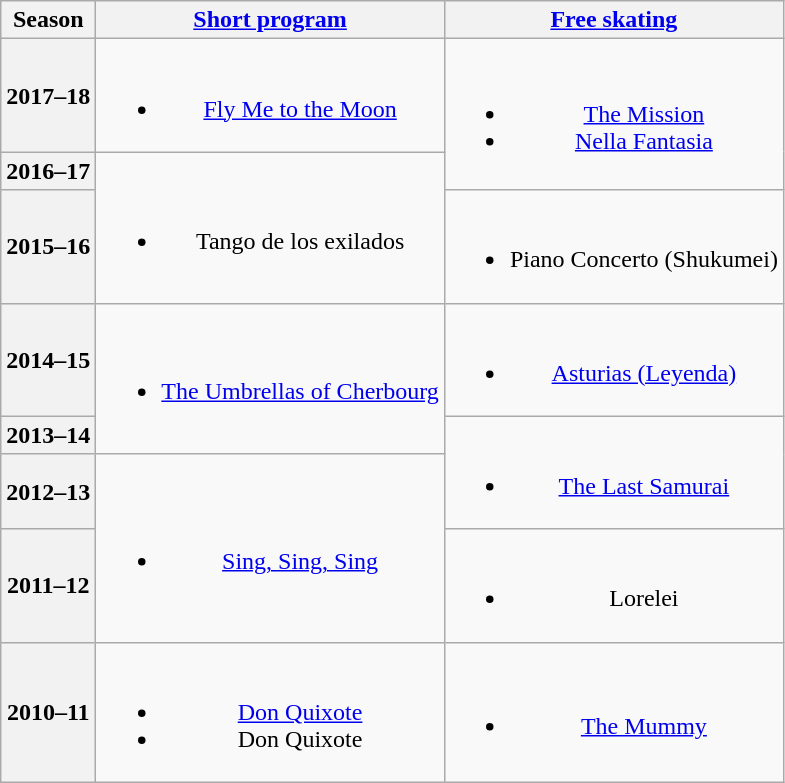<table class=wikitable style=text-align:center>
<tr>
<th>Season</th>
<th><a href='#'>Short program</a></th>
<th><a href='#'>Free skating</a></th>
</tr>
<tr>
<th>2017–18</th>
<td><br><ul><li><a href='#'>Fly Me to the Moon</a> <br></li></ul></td>
<td rowspan=2><br><ul><li><a href='#'>The Mission</a> <br></li><li><a href='#'>Nella Fantasia</a></li></ul></td>
</tr>
<tr>
<th>2016–17 <br> </th>
<td rowspan=2><br><ul><li>Tango de los exilados <br></li></ul></td>
</tr>
<tr>
<th>2015–16 <br> </th>
<td><br><ul><li>Piano Concerto (Shukumei) <br></li></ul></td>
</tr>
<tr>
<th>2014–15 <br> </th>
<td rowspan=2><br><ul><li><a href='#'>The Umbrellas of Cherbourg</a> <br></li></ul></td>
<td><br><ul><li><a href='#'>Asturias (Leyenda)</a> <br></li></ul></td>
</tr>
<tr>
<th>2013–14 <br> </th>
<td rowspan=2><br><ul><li><a href='#'>The Last Samurai</a> <br></li></ul></td>
</tr>
<tr>
<th>2012–13 <br> </th>
<td rowspan=2><br><ul><li><a href='#'>Sing, Sing, Sing</a> <br></li></ul></td>
</tr>
<tr>
<th>2011–12 <br> </th>
<td><br><ul><li>Lorelei <br></li></ul></td>
</tr>
<tr>
<th>2010–11 <br> </th>
<td><br><ul><li><a href='#'>Don Quixote</a> <br></li><li>Don Quixote <br></li></ul></td>
<td><br><ul><li><a href='#'>The Mummy</a> <br></li></ul></td>
</tr>
</table>
